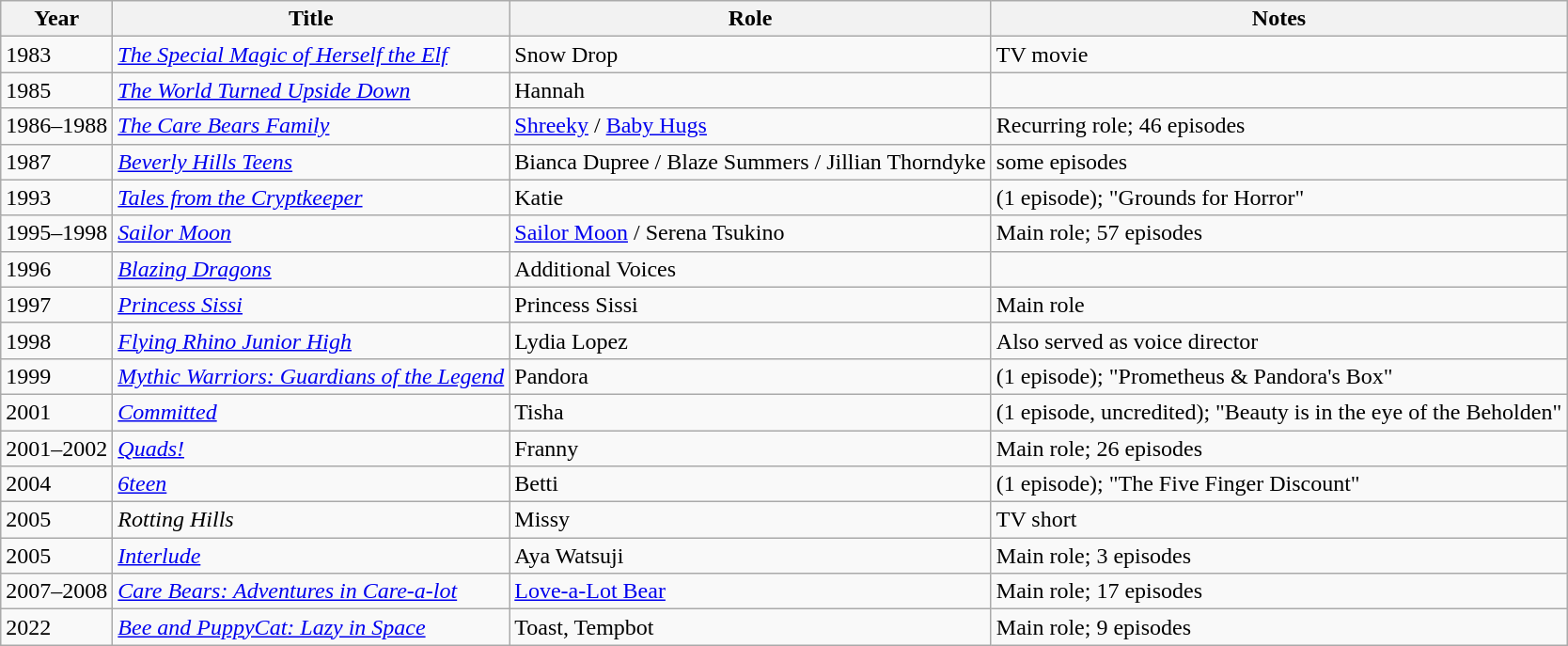<table class="wikitable sortable">
<tr>
<th>Year</th>
<th>Title</th>
<th>Role</th>
<th class="unsortable">Notes</th>
</tr>
<tr>
<td>1983</td>
<td data-sort-value="Special Magic of Herself the Elf, The"><em><a href='#'>The Special Magic of Herself the Elf</a></em></td>
<td>Snow Drop</td>
<td>TV movie</td>
</tr>
<tr>
<td>1985</td>
<td data-sort-value="World Turned Upside Down, The"><em><a href='#'>The World Turned Upside Down</a></em></td>
<td>Hannah</td>
<td></td>
</tr>
<tr>
<td>1986–1988</td>
<td data-sort-value="Care Bears Family, The"><em><a href='#'>The Care Bears Family</a></em></td>
<td><a href='#'>Shreeky</a> / <a href='#'>Baby Hugs</a></td>
<td>Recurring role; 46 episodes</td>
</tr>
<tr>
<td>1987</td>
<td><em><a href='#'>Beverly Hills Teens</a></em></td>
<td>Bianca Dupree / Blaze Summers / Jillian Thorndyke</td>
<td>some episodes</td>
</tr>
<tr>
<td>1993</td>
<td><em><a href='#'>Tales from the Cryptkeeper</a></em></td>
<td>Katie</td>
<td>(1 episode); "Grounds for Horror"</td>
</tr>
<tr>
<td>1995–1998</td>
<td><em><a href='#'>Sailor Moon</a></em></td>
<td><a href='#'>Sailor Moon</a> / Serena Tsukino</td>
<td>Main role; 57 episodes</td>
</tr>
<tr>
<td>1996</td>
<td><em><a href='#'>Blazing Dragons</a></em></td>
<td>Additional Voices</td>
<td></td>
</tr>
<tr>
<td>1997</td>
<td><em><a href='#'>Princess Sissi</a></em></td>
<td>Princess Sissi</td>
<td>Main role</td>
</tr>
<tr>
<td>1998</td>
<td><em><a href='#'>Flying Rhino Junior High</a></em></td>
<td>Lydia Lopez</td>
<td>Also served as voice director</td>
</tr>
<tr>
<td>1999</td>
<td><em><a href='#'>Mythic Warriors: Guardians of the Legend</a></em></td>
<td>Pandora</td>
<td>(1 episode); "Prometheus & Pandora's Box"</td>
</tr>
<tr>
<td>2001</td>
<td><em><a href='#'>Committed</a></em></td>
<td>Tisha</td>
<td>(1 episode, uncredited); "Beauty is in the eye of the Beholden"</td>
</tr>
<tr>
<td>2001–2002</td>
<td><em><a href='#'>Quads!</a></em></td>
<td>Franny</td>
<td>Main role; 26 episodes</td>
</tr>
<tr>
<td>2004</td>
<td><em><a href='#'>6teen</a></em></td>
<td>Betti</td>
<td>(1 episode); "The Five Finger Discount"</td>
</tr>
<tr>
<td>2005</td>
<td><em>Rotting Hills</em></td>
<td>Missy</td>
<td>TV short</td>
</tr>
<tr>
<td>2005</td>
<td><em><a href='#'>Interlude</a></em></td>
<td>Aya Watsuji</td>
<td>Main role; 3 episodes</td>
</tr>
<tr>
<td>2007–2008</td>
<td><em><a href='#'>Care Bears: Adventures in Care-a-lot</a></em></td>
<td><a href='#'>Love-a-Lot Bear</a></td>
<td>Main role; 17 episodes</td>
</tr>
<tr>
<td>2022</td>
<td><em><a href='#'>Bee and PuppyCat: Lazy in Space</a></em></td>
<td>Toast, Tempbot</td>
<td>Main role; 9 episodes</td>
</tr>
</table>
